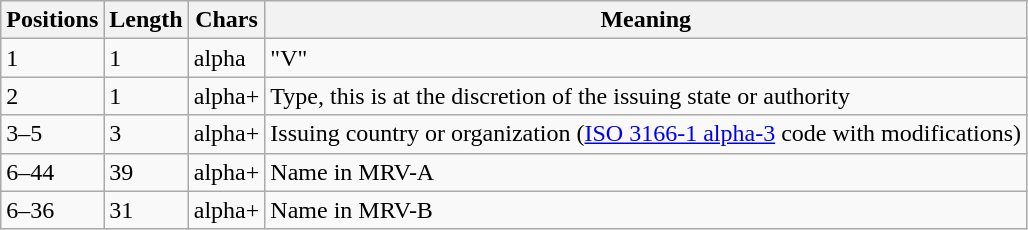<table class="wikitable">
<tr>
<th>Positions</th>
<th>Length</th>
<th>Chars</th>
<th>Meaning</th>
</tr>
<tr>
<td>1</td>
<td>1</td>
<td>alpha</td>
<td>"V"</td>
</tr>
<tr>
<td>2</td>
<td>1</td>
<td>alpha+</td>
<td>Type, this is at the discretion of the issuing state or authority</td>
</tr>
<tr>
<td>3–5</td>
<td>3</td>
<td>alpha+</td>
<td>Issuing country or organization (<a href='#'>ISO 3166-1 alpha-3</a> code with modifications)</td>
</tr>
<tr>
<td>6–44</td>
<td>39</td>
<td>alpha+</td>
<td>Name in MRV-A</td>
</tr>
<tr>
<td>6–36</td>
<td>31</td>
<td>alpha+</td>
<td>Name in MRV-B</td>
</tr>
</table>
